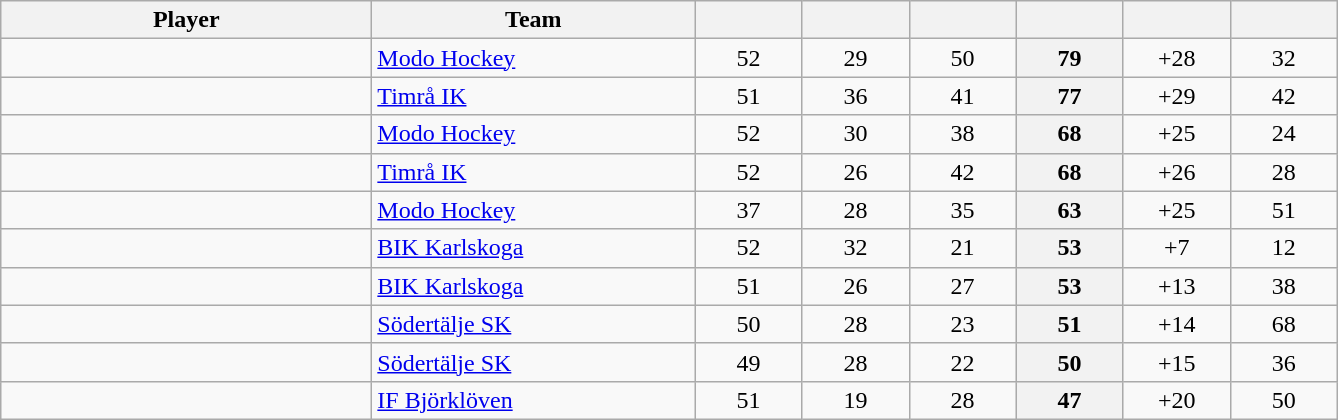<table class="wikitable sortable" style="text-align: center">
<tr>
<th style="width: 15em;">Player</th>
<th style="width: 13em;">Team</th>
<th style="width: 4em;"></th>
<th style="width: 4em;"></th>
<th style="width: 4em;"></th>
<th style="width: 4em;"></th>
<th style="width: 4em;"></th>
<th style="width: 4em;"></th>
</tr>
<tr>
<td style="text-align:left;"> </td>
<td style="text-align:left;"><a href='#'>Modo Hockey</a></td>
<td>52</td>
<td>29</td>
<td>50</td>
<th>79</th>
<td>+28</td>
<td>32</td>
</tr>
<tr>
<td style="text-align:left;"> </td>
<td style="text-align:left;"><a href='#'>Timrå IK</a></td>
<td>51</td>
<td>36</td>
<td>41</td>
<th>77</th>
<td>+29</td>
<td>42</td>
</tr>
<tr>
<td style="text-align:left;"> </td>
<td style="text-align:left;"><a href='#'>Modo Hockey</a></td>
<td>52</td>
<td>30</td>
<td>38</td>
<th>68</th>
<td>+25</td>
<td>24</td>
</tr>
<tr>
<td style="text-align:left;"> </td>
<td style="text-align:left;"><a href='#'>Timrå IK</a></td>
<td>52</td>
<td>26</td>
<td>42</td>
<th>68</th>
<td>+26</td>
<td>28</td>
</tr>
<tr>
<td style="text-align:left;"> </td>
<td style="text-align:left;"><a href='#'>Modo Hockey</a></td>
<td>37</td>
<td>28</td>
<td>35</td>
<th>63</th>
<td>+25</td>
<td>51</td>
</tr>
<tr>
<td style="text-align:left;"> </td>
<td style="text-align:left;"><a href='#'>BIK Karlskoga</a></td>
<td>52</td>
<td>32</td>
<td>21</td>
<th>53</th>
<td>+7</td>
<td>12</td>
</tr>
<tr>
<td style="text-align:left;"> </td>
<td style="text-align:left;"><a href='#'>BIK Karlskoga</a></td>
<td>51</td>
<td>26</td>
<td>27</td>
<th>53</th>
<td>+13</td>
<td>38</td>
</tr>
<tr>
<td style="text-align:left;"> </td>
<td style="text-align:left;"><a href='#'>Södertälje SK</a></td>
<td>50</td>
<td>28</td>
<td>23</td>
<th>51</th>
<td>+14</td>
<td>68</td>
</tr>
<tr>
<td style="text-align:left;"> </td>
<td style="text-align:left;"><a href='#'>Södertälje SK</a></td>
<td>49</td>
<td>28</td>
<td>22</td>
<th>50</th>
<td>+15</td>
<td>36</td>
</tr>
<tr>
<td style="text-align:left;"> </td>
<td style="text-align:left;"><a href='#'>IF Björklöven</a></td>
<td>51</td>
<td>19</td>
<td>28</td>
<th>47</th>
<td>+20</td>
<td>50</td>
</tr>
</table>
